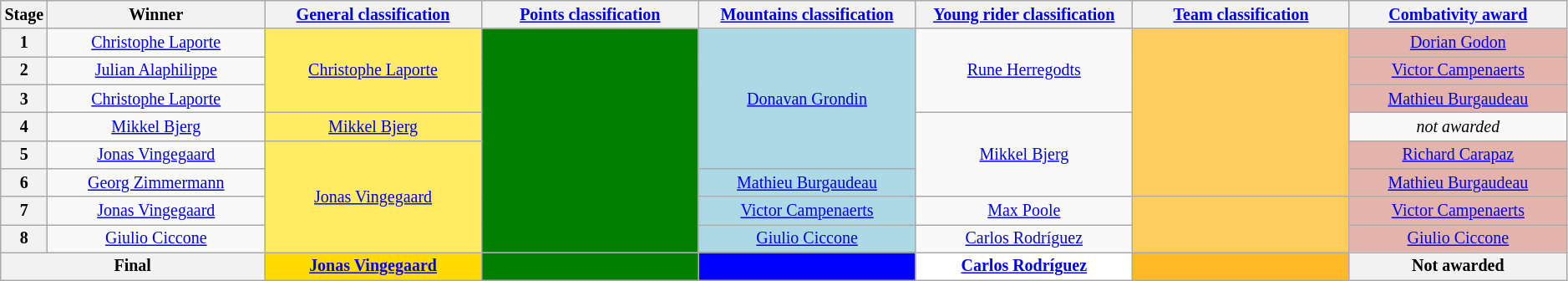<table class="wikitable" style="text-align: center; font-size:smaller;">
<tr style="background:#efefef;">
<th scope="col" style="width:1%;">Stage</th>
<th scope="col" style="width:14%;">Winner</th>
<th scope="col" style="width:14%;"><a href='#'>General classification</a><br></th>
<th scope="col" style="width:14%;"><a href='#'>Points classification</a><br></th>
<th scope="col" style="width:14%;"><a href='#'>Mountains classification</a><br></th>
<th scope="col" style="width:14%;"><a href='#'>Young rider classification</a><br></th>
<th scope="col" style="width:14%;"><a href='#'>Team classification</a><br></th>
<th scope="col" style="width:14%;"><a href='#'>Combativity award</a><br></th>
</tr>
<tr>
<th>1</th>
<td><a href='#'>Christophe Laporte</a></td>
<td style="background:#FFEB64;" rowspan=3><a href='#'>Christophe Laporte</a></td>
<td style="background:#008000;" rowspan=8></td>
<td style="background:lightblue" rowspan=5><a href='#'>Donavan Grondin</a></td>
<td style="background:offwhite;" rowspan=3><a href='#'>Rune Herregodts</a></td>
<td style="background:#FFCD5F;" rowspan=6></td>
<td style="background:#E4B3AB;"><a href='#'>Dorian Godon</a></td>
</tr>
<tr>
<th>2</th>
<td><a href='#'>Julian Alaphilippe</a></td>
<td style="background:#E4B3AB;"><a href='#'>Victor Campenaerts</a></td>
</tr>
<tr>
<th>3</th>
<td><a href='#'>Christophe Laporte</a></td>
<td style="background:#E4B3AB;"><a href='#'>Mathieu Burgaudeau</a></td>
</tr>
<tr>
<th>4</th>
<td><a href='#'>Mikkel Bjerg</a></td>
<td style="background:#FFEB64;"><a href='#'>Mikkel Bjerg</a></td>
<td style="background:offwhite;" rowspan=3><a href='#'>Mikkel Bjerg</a></td>
<td><em>not awarded</em></td>
</tr>
<tr>
<th>5</th>
<td><a href='#'>Jonas Vingegaard</a></td>
<td style="background:#FFEB64;" rowspan=4><a href='#'>Jonas Vingegaard</a></td>
<td style="background:#E4B3AB;"><a href='#'>Richard Carapaz</a></td>
</tr>
<tr>
<th>6</th>
<td><a href='#'>Georg Zimmermann</a></td>
<td style="background:lightblue"><a href='#'>Mathieu Burgaudeau</a></td>
<td style="background:#E4B3AB;"><a href='#'>Mathieu Burgaudeau</a></td>
</tr>
<tr>
<th>7</th>
<td><a href='#'>Jonas Vingegaard</a></td>
<td style="background:lightblue"><a href='#'>Victor Campenaerts</a></td>
<td style="background:offwhite;"><a href='#'>Max Poole</a></td>
<td style="background:#FFCD5F;" rowspan=2></td>
<td style="background:#E4B3AB;"><a href='#'>Victor Campenaerts</a></td>
</tr>
<tr>
<th>8</th>
<td><a href='#'>Giulio Ciccone</a></td>
<td style="background:lightblue"><a href='#'>Giulio Ciccone</a></td>
<td style="background:offwhite;"><a href='#'>Carlos Rodríguez</a></td>
<td style="background:#E4B3AB;"><a href='#'>Giulio Ciccone</a></td>
</tr>
<tr>
<th colspan="2">Final</th>
<th style="background:#FFDB00;"><a href='#'>Jonas Vingegaard</a></th>
<th style="background:#008000;"></th>
<th style="background:blue;"></th>
<th style="background:white;"><a href='#'>Carlos Rodríguez</a></th>
<th style="background:#FFB927;"></th>
<th>Not awarded</th>
</tr>
</table>
